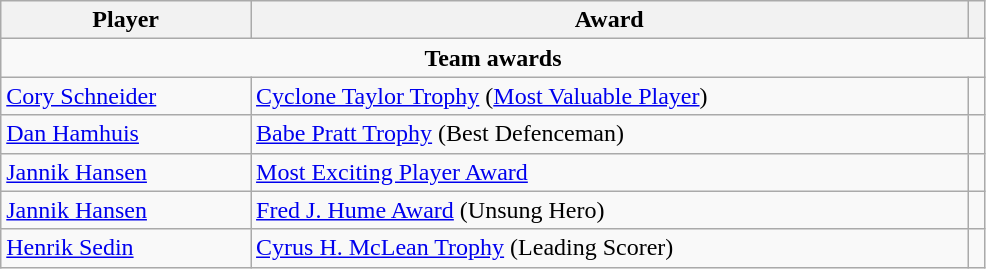<table class="wikitable" style="width:52%;">
<tr>
<th>Player</th>
<th>Award</th>
<th></th>
</tr>
<tr>
<td colspan="4" style="text-align:center;"><strong>Team awards</strong></td>
</tr>
<tr>
<td><a href='#'>Cory Schneider</a></td>
<td><a href='#'>Cyclone Taylor Trophy</a> (<a href='#'>Most Valuable Player</a>)</td>
<td></td>
</tr>
<tr>
<td><a href='#'>Dan Hamhuis</a></td>
<td><a href='#'>Babe Pratt Trophy</a> (Best Defenceman)</td>
<td></td>
</tr>
<tr>
<td><a href='#'>Jannik Hansen</a></td>
<td><a href='#'>Most Exciting Player Award</a></td>
<td></td>
</tr>
<tr>
<td><a href='#'>Jannik Hansen</a></td>
<td><a href='#'>Fred J. Hume Award</a> (Unsung Hero)</td>
<td></td>
</tr>
<tr>
<td><a href='#'>Henrik Sedin</a></td>
<td><a href='#'>Cyrus H. McLean Trophy</a> (Leading Scorer)</td>
<td></td>
</tr>
</table>
